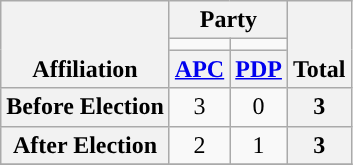<table class=wikitable style="text-align:center">
<tr style="vertical-align:bottom;">
<th rowspan=3>Affiliation</th>
<th colspan=2>Party</th>
<th rowspan=3>Total</th>
</tr>
<tr>
<td style="background-color:"></td>
<td style="background-color:"></td>
</tr>
<tr>
<th><a href='#'>APC</a></th>
<th><a href='#'>PDP</a></th>
</tr>
<tr>
<th>Before Election</th>
<td>3</td>
<td>0</td>
<th>3</th>
</tr>
<tr>
<th>After Election</th>
<td>2</td>
<td>1</td>
<th>3</th>
</tr>
<tr>
</tr>
</table>
